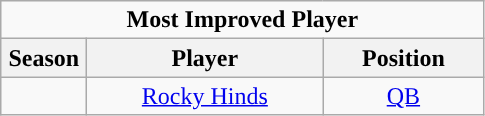<table class="wikitable sortable" style="text-align:center">
<tr>
<td colspan="4"><strong>Most Improved Player</strong></td>
</tr>
<tr>
<th style="width:50px; ">Season</th>
<th style="width:150px; ">Player</th>
<th style="width:100px; ">Position</th>
</tr>
<tr>
<td></td>
<td><a href='#'>Rocky Hinds</a></td>
<td><a href='#'>QB</a></td>
</tr>
</table>
